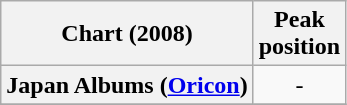<table class="wikitable sortable plainrowheaders" style="text-align:center">
<tr>
<th>Chart (2008)</th>
<th>Peak<br>position</th>
</tr>
<tr>
<th scope="row">Japan Albums (<a href='#'>Oricon</a>)</th>
<td>-</td>
</tr>
<tr>
</tr>
</table>
